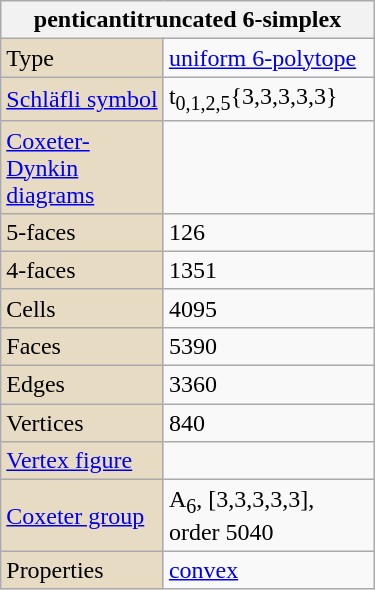<table class="wikitable" align="right" style="margin-left:10px" width="250">
<tr>
<th bgcolor=#e7dcc3 colspan=2>penticantitruncated 6-simplex</th>
</tr>
<tr>
<td bgcolor=#e7dcc3>Type</td>
<td><a href='#'>uniform 6-polytope</a></td>
</tr>
<tr>
<td bgcolor=#e7dcc3><a href='#'>Schläfli symbol</a></td>
<td>t<sub>0,1,2,5</sub>{3,3,3,3,3}</td>
</tr>
<tr>
<td bgcolor=#e7dcc3><a href='#'>Coxeter-Dynkin diagrams</a></td>
<td></td>
</tr>
<tr>
<td bgcolor=#e7dcc3>5-faces</td>
<td>126</td>
</tr>
<tr>
<td bgcolor=#e7dcc3>4-faces</td>
<td>1351</td>
</tr>
<tr>
<td bgcolor=#e7dcc3>Cells</td>
<td>4095</td>
</tr>
<tr>
<td bgcolor=#e7dcc3>Faces</td>
<td>5390</td>
</tr>
<tr>
<td bgcolor=#e7dcc3>Edges</td>
<td>3360</td>
</tr>
<tr>
<td bgcolor=#e7dcc3>Vertices</td>
<td>840</td>
</tr>
<tr>
<td bgcolor=#e7dcc3><a href='#'>Vertex figure</a></td>
<td></td>
</tr>
<tr>
<td bgcolor=#e7dcc3><a href='#'>Coxeter group</a></td>
<td>A<sub>6</sub>, [3,3,3,3,3], order 5040</td>
</tr>
<tr>
<td bgcolor=#e7dcc3>Properties</td>
<td><a href='#'>convex</a></td>
</tr>
</table>
